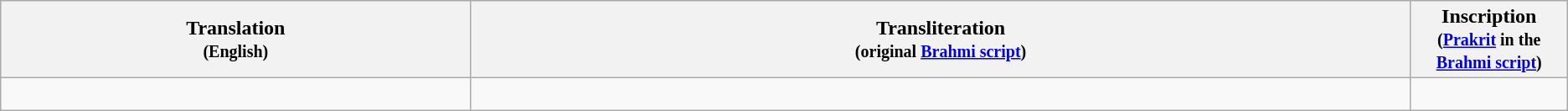<table class="wikitable centre">
<tr>
<th scope="col" align=left>Translation<br><small>(English)</small></th>
<th>Transliteration<br><small>(original <a href='#'>Brahmi script</a>)</small></th>
<th>Inscription<br><small>(<a href='#'>Prakrit</a> in the <a href='#'>Brahmi script</a>)</small></th>
</tr>
<tr>
<td align=center width="30%"><br></td>
<td align=left><br></td>
<td align=center width="10%"><br></td>
</tr>
</table>
